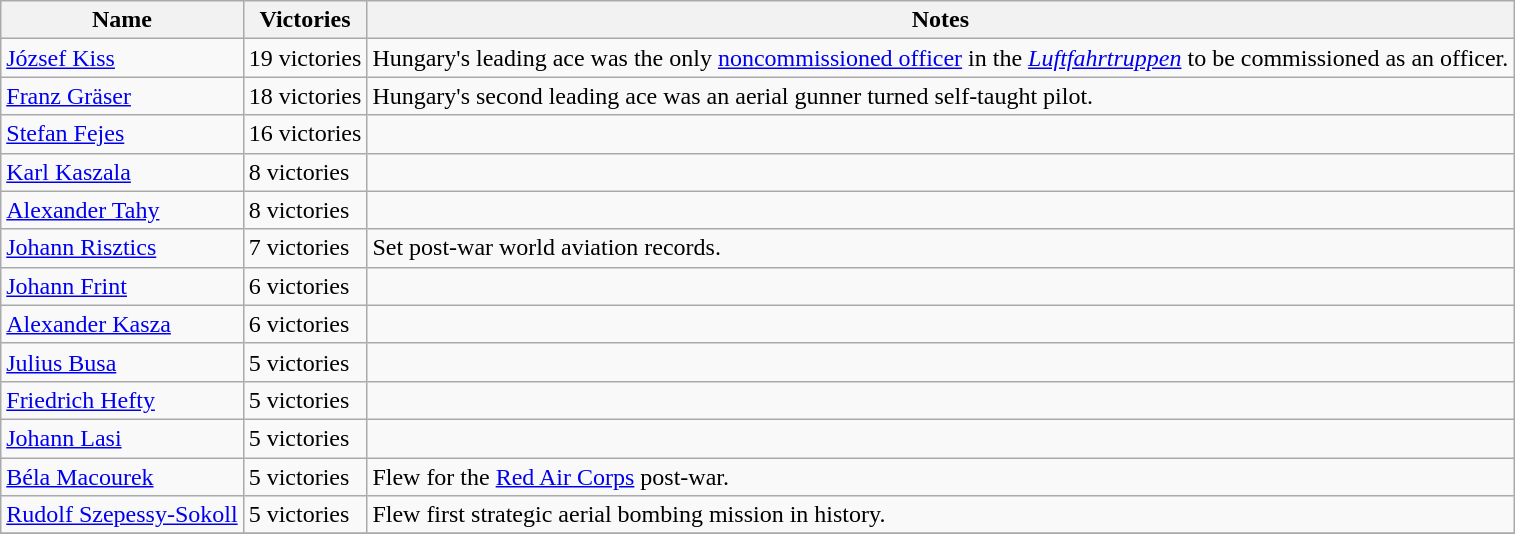<table class="wikitable sortable">
<tr>
<th>Name</th>
<th>Victories</th>
<th>Notes</th>
</tr>
<tr>
<td><a href='#'>József Kiss</a></td>
<td>19 victories</td>
<td>Hungary's leading ace was the only <a href='#'>noncommissioned officer</a> in the <em><a href='#'>Luftfahrtruppen</a></em> to be commissioned as an officer.</td>
</tr>
<tr>
<td><a href='#'>Franz Gräser</a></td>
<td>18 victories</td>
<td>Hungary's second leading ace was an aerial gunner turned self-taught pilot.</td>
</tr>
<tr>
<td><a href='#'>Stefan Fejes</a></td>
<td>16 victories</td>
<td></td>
</tr>
<tr>
<td><a href='#'>Karl Kaszala</a></td>
<td>8 victories</td>
<td></td>
</tr>
<tr>
<td><a href='#'>Alexander Tahy</a></td>
<td>8 victories</td>
<td></td>
</tr>
<tr>
<td><a href='#'>Johann Risztics</a></td>
<td>7 victories</td>
<td>Set post-war world aviation records.</td>
</tr>
<tr>
<td><a href='#'>Johann Frint</a></td>
<td>6 victories</td>
<td></td>
</tr>
<tr>
<td><a href='#'>Alexander Kasza</a></td>
<td>6 victories</td>
<td></td>
</tr>
<tr>
<td><a href='#'>Julius Busa</a></td>
<td>5 victories</td>
<td></td>
</tr>
<tr>
<td><a href='#'>Friedrich Hefty</a></td>
<td>5 victories</td>
<td></td>
</tr>
<tr>
<td><a href='#'>Johann Lasi</a></td>
<td>5 victories</td>
<td></td>
</tr>
<tr>
<td><a href='#'>Béla Macourek</a></td>
<td>5 victories</td>
<td>Flew for the <a href='#'>Red Air Corps</a> post-war.</td>
</tr>
<tr>
<td><a href='#'>Rudolf Szepessy-Sokoll</a></td>
<td>5 victories</td>
<td>Flew first strategic aerial bombing mission in history.</td>
</tr>
<tr>
</tr>
</table>
